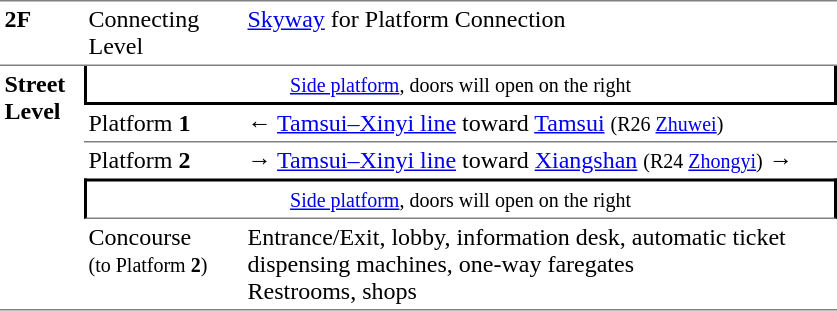<table table border=0 cellspacing=0 cellpadding=3>
<tr>
<td style="border-bottom:solid 1px gray;border-top:solid 1px gray;" width=50 valign=top><strong>2F</strong></td>
<td style="border-top:solid 1px gray;border-bottom:solid 1px gray;" width=100 valign=top>Connecting Level</td>
<td style="border-top:solid 1px gray;border-bottom:solid 1px gray;" width=390 valign=top><a href='#'>Skyway</a> for Platform Connection</td>
</tr>
<tr>
<td style="border-bottom:solid 1px gray;" width=50 rowspan=10 valign=top><strong>Street Level</strong></td>
</tr>
<tr>
<td style="border-right:solid 2px black;border-left:solid 2px black;border-bottom:solid 2px black;border-top:solid 0px gray;text-align:center;" colspan=2><small><a href='#'>Side platform</a>, doors will open on the right</small></td>
</tr>
<tr>
<td style="border-bottom:solid 1px gray;" width=100>Platform <span><strong>1</strong></span></td>
<td style="border-bottom:solid 1px gray;" width=390>←  <a href='#'>Tamsui–Xinyi line</a> toward <a href='#'>Tamsui</a> <small>(R26 <a href='#'>Zhuwei</a>)</small></td>
</tr>
<tr>
<td>Platform <span><strong>2</strong></span></td>
<td><span>→</span>  <a href='#'>Tamsui–Xinyi line</a> toward <a href='#'>Xiangshan</a> <small>(R24 <a href='#'>Zhongyi</a>)</small> →</td>
</tr>
<tr>
<td style="border-top:solid 2px black;border-right:solid 2px black;border-left:solid 2px black;border-bottom:solid 1px gray;text-align:center;" colspan=2><small><a href='#'>Side platform</a>, doors will open on the right</small></td>
</tr>
<tr>
<td style="border-bottom:solid 1px gray;" rowspan=3 valign=top>Concourse <br><small>(to Platform <span><strong>2</strong></span>)</small></td>
</tr>
<tr>
<td style="border-bottom:solid 1px gray;" rowspan=2 valign=top width=390>Entrance/Exit, lobby, information desk, automatic ticket dispensing machines, one-way faregates<br>Restrooms, shops</td>
</tr>
</table>
